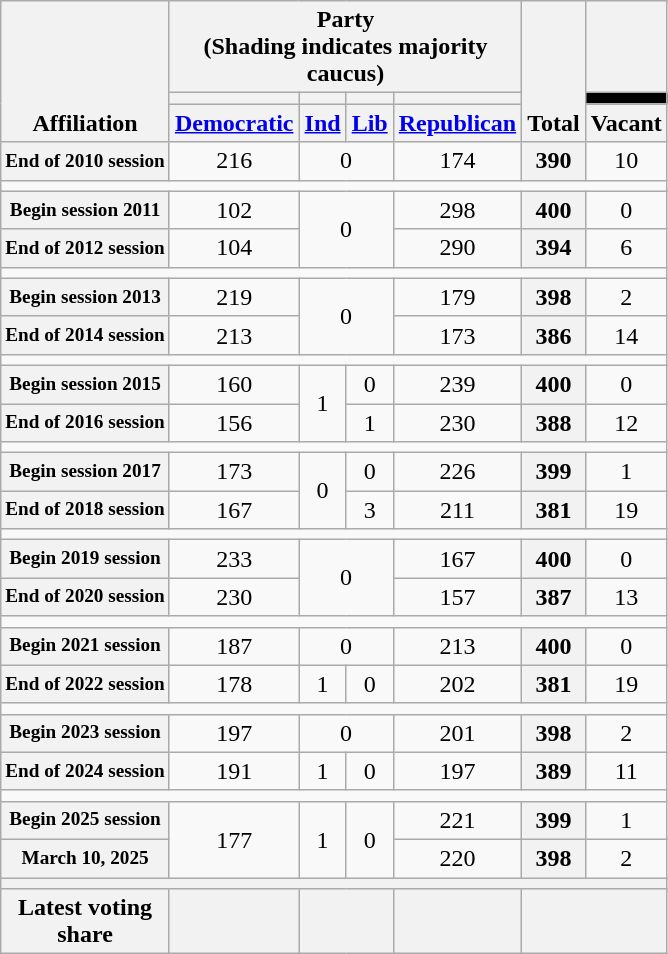<table class=wikitable style="text-align:center" width=30%>
<tr style="vertical-align:bottom;">
<th rowspan=3>Affiliation</th>
<th colspan=4>Party <div>(Shading indicates majority caucus)</div></th>
<th rowspan=3>Total</th>
<th></th>
</tr>
<tr style="height:5px">
<th></th>
<th></th>
<th></th>
<th></th>
<th style="background: black"></th>
</tr>
<tr>
<th><a href='#'>Democratic</a></th>
<th><a href='#'>Ind</a></th>
<th><a href='#'>Lib</a></th>
<th><a href='#'>Republican</a></th>
<th>Vacant</th>
</tr>
<tr>
<th nowrap style="font-size:80%">End of 2010 session</th>
<td>216</td>
<td colspan=2>0</td>
<td>174</td>
<th>390</th>
<td>10</td>
</tr>
<tr>
<td colspan=7></td>
</tr>
<tr>
<th nowrap style="font-size:80%">Begin session 2011</th>
<td>102</td>
<td colspan=2 rowspan=2>0</td>
<td>298</td>
<th>400</th>
<td>0</td>
</tr>
<tr>
<th nowrap style="font-size:80%">End of 2012 session</th>
<td>104</td>
<td>290</td>
<th>394</th>
<td>6</td>
</tr>
<tr>
<td colspan=7></td>
</tr>
<tr>
<th nowrap style="font-size:80%">Begin session 2013</th>
<td>219</td>
<td colspan=2 rowspan=2>0</td>
<td>179</td>
<th>398</th>
<td>2</td>
</tr>
<tr>
<th nowrap style="font-size:80%">End of 2014 session</th>
<td>213</td>
<td>173</td>
<th>386</th>
<td>14</td>
</tr>
<tr>
<td colspan=7></td>
</tr>
<tr>
<th nowrap style="font-size:80%">Begin session 2015</th>
<td>160</td>
<td rowspan=2>1</td>
<td>0</td>
<td>239</td>
<th>400</th>
<td>0</td>
</tr>
<tr>
<th nowrap style="font-size:80%">End of 2016 session</th>
<td>156</td>
<td>1</td>
<td>230</td>
<th>388</th>
<td>12</td>
</tr>
<tr>
<td colspan=7></td>
</tr>
<tr>
<th nowrap style="font-size:80%">Begin session 2017</th>
<td>173</td>
<td rowspan=2>0</td>
<td>0</td>
<td>226</td>
<th>399</th>
<td>1</td>
</tr>
<tr>
<th nowrap style="font-size:80%">End of 2018 session</th>
<td>167</td>
<td>3</td>
<td>211</td>
<th>381</th>
<td>19</td>
</tr>
<tr>
<td colspan=7></td>
</tr>
<tr>
<th nowrap style="font-size:80%">Begin 2019 session</th>
<td>233</td>
<td colspan=2 rowspan=2>0</td>
<td>167</td>
<th>400</th>
<td>0</td>
</tr>
<tr>
<th nowrap style="font-size:80%">End of 2020 session</th>
<td>230</td>
<td>157</td>
<th>387</th>
<td>13</td>
</tr>
<tr>
<td colspan=7></td>
</tr>
<tr>
<th nowrap style="font-size:80%">Begin 2021 session</th>
<td>187</td>
<td colspan="2">0</td>
<td>213</td>
<th>400</th>
<td>0</td>
</tr>
<tr>
<th nowrap="" style="font-size:80%">End of 2022 session</th>
<td>178</td>
<td>1</td>
<td>0</td>
<td>202</td>
<th>381</th>
<td>19</td>
</tr>
<tr>
<td colspan=7></td>
</tr>
<tr>
<th nowrap style="font-size:80%">Begin 2023 session</th>
<td>197</td>
<td colspan=2>0</td>
<td>201</td>
<th>398</th>
<td>2</td>
</tr>
<tr>
<th nowrap="" style="font-size:80%">End of 2024 session</th>
<td>191</td>
<td>1</td>
<td>0</td>
<td>197</td>
<th>389</th>
<td>11</td>
</tr>
<tr>
<td colspan=7></td>
</tr>
<tr>
<th nowrap style="font-size:80%">Begin 2025 session</th>
<td rowspan="2">177</td>
<td rowspan="2">1</td>
<td rowspan="2">0</td>
<td>221</td>
<th>399</th>
<td>1</td>
</tr>
<tr>
<th nowrap style="font-size:80%">March 10, 2025</th>
<td>220</td>
<th>398</th>
<td>2</td>
</tr>
<tr>
<th colspan="7"></th>
</tr>
<tr>
<th>Latest voting share</th>
<th></th>
<th colspan=2></th>
<th></th>
<th colspan=2></th>
</tr>
</table>
